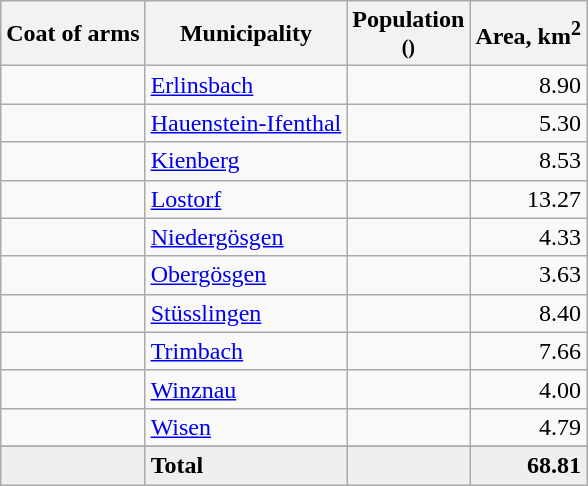<table class="wikitable">
<tr>
<th>Coat of arms</th>
<th>Municipality</th>
<th>Population<br><small>()</small></th>
<th>Area, km<sup>2</sup></th>
</tr>
<tr>
<td align="center"></td>
<td><a href='#'>Erlinsbach</a></td>
<td align="center"></td>
<td align="right">8.90</td>
</tr>
<tr>
<td align="center"></td>
<td><a href='#'>Hauenstein-Ifenthal</a></td>
<td align="center"></td>
<td align="right">5.30</td>
</tr>
<tr>
<td align="center"></td>
<td><a href='#'>Kienberg</a></td>
<td align="center"></td>
<td align="right">8.53</td>
</tr>
<tr>
<td align="center"></td>
<td><a href='#'>Lostorf</a></td>
<td align="center"></td>
<td align="right">13.27</td>
</tr>
<tr>
<td align="center"></td>
<td><a href='#'>Niedergösgen</a></td>
<td align="center"></td>
<td align="right">4.33</td>
</tr>
<tr>
<td align="center"></td>
<td><a href='#'>Obergösgen</a></td>
<td align="center"></td>
<td align="right">3.63</td>
</tr>
<tr>
<td align="center"></td>
<td><a href='#'>Stüsslingen</a></td>
<td align="center"></td>
<td align="right">8.40</td>
</tr>
<tr>
<td align="center"></td>
<td><a href='#'>Trimbach</a></td>
<td align="center"></td>
<td align="right">7.66</td>
</tr>
<tr>
<td align="center"></td>
<td><a href='#'>Winznau</a></td>
<td align="center"></td>
<td align="right">4.00</td>
</tr>
<tr>
<td align="center"></td>
<td><a href='#'>Wisen</a></td>
<td align="center"></td>
<td align="right">4.79</td>
</tr>
<tr>
</tr>
<tr style="background-color:#EFEFEF;">
<td align="center"></td>
<td bgcolor="#EFEFEF"><strong>Total</strong></td>
<td bgcolor="#EFEFEF" align="center"><strong></strong></td>
<td bgcolor="#EFEFEF" align="right"><strong>68.81</strong></td>
</tr>
</table>
